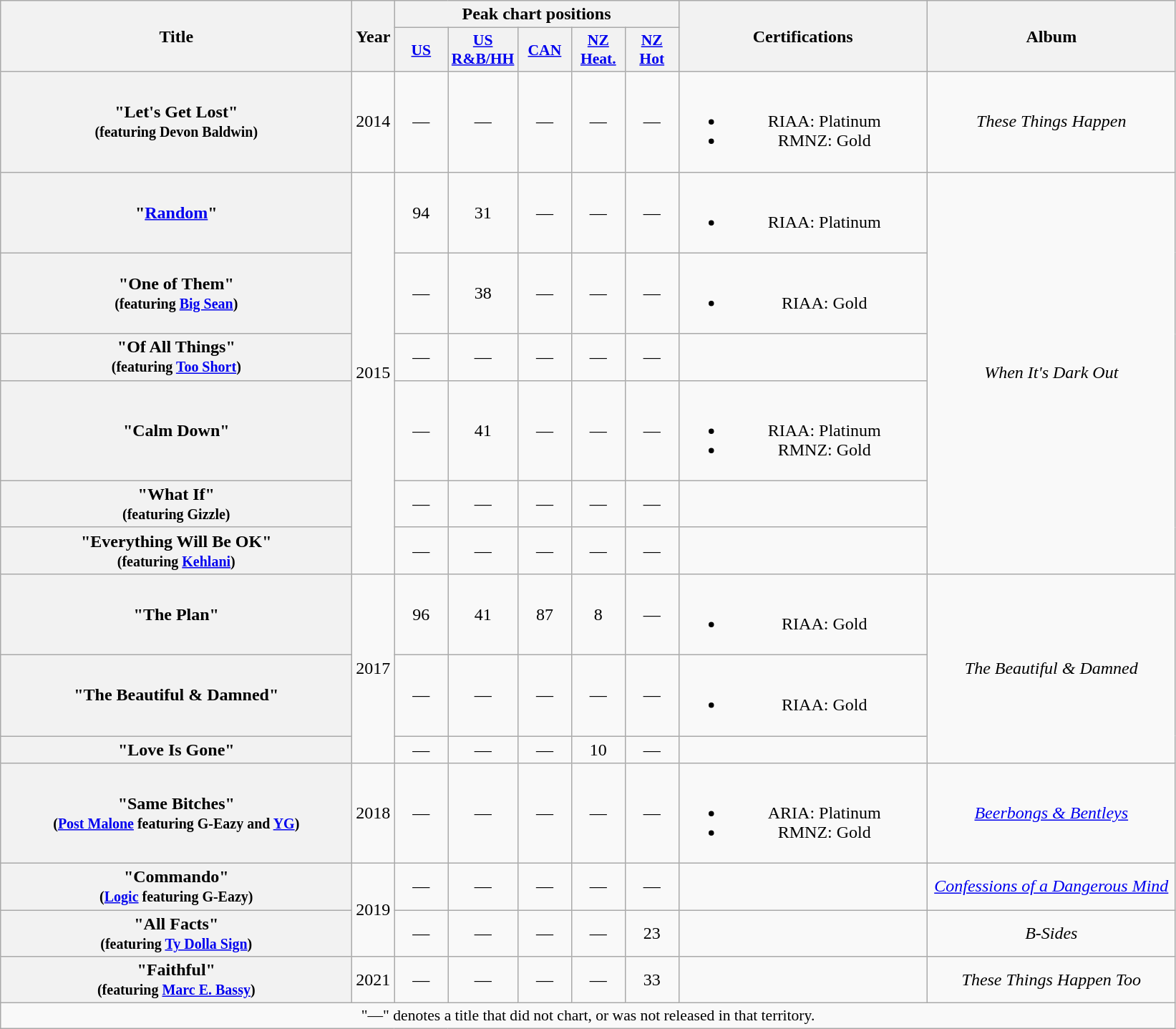<table class="wikitable plainrowheaders" style="text-align:center;">
<tr>
<th scope="col" rowspan="2" style="width:20em;">Title</th>
<th scope="col" rowspan="2" style="width:2em;">Year</th>
<th scope="col" colspan="5">Peak chart positions</th>
<th scope="col" rowspan="2" style="width:14em;">Certifications</th>
<th scope="col" rowspan="2" style="width:14em;">Album</th>
</tr>
<tr>
<th style="width:3em; font-size:90%"><a href='#'>US</a><br></th>
<th style="width:3em; font-size:90%"><a href='#'>US<br>R&B/HH</a><br></th>
<th style="width:3em; font-size:90%"><a href='#'>CAN</a><br></th>
<th style="width:3em; font-size:90%"><a href='#'>NZ<br>Heat.</a><br></th>
<th style="width:3em; font-size:90%"><a href='#'>NZ<br>Hot</a><br></th>
</tr>
<tr>
<th scope="row">"Let's Get Lost"<br><small>(featuring Devon Baldwin)</small></th>
<td>2014</td>
<td>—</td>
<td>—</td>
<td>—</td>
<td>—</td>
<td>—</td>
<td><br><ul><li>RIAA: Platinum</li><li>RMNZ: Gold</li></ul></td>
<td><em>These Things Happen</em></td>
</tr>
<tr>
<th scope="row">"<a href='#'>Random</a>"</th>
<td rowspan="6">2015</td>
<td>94</td>
<td>31</td>
<td>—</td>
<td>—</td>
<td>—</td>
<td><br><ul><li>RIAA: Platinum</li></ul></td>
<td rowspan="6"><em>When It's Dark Out</em></td>
</tr>
<tr>
<th scope="row">"One of Them"<br><small>(featuring <a href='#'>Big Sean</a>)</small></th>
<td>—</td>
<td>38</td>
<td>—</td>
<td>—</td>
<td>—</td>
<td><br><ul><li>RIAA: Gold</li></ul></td>
</tr>
<tr>
<th scope="row">"Of All Things"<br><small>(featuring <a href='#'>Too Short</a>)</small></th>
<td>—</td>
<td>—</td>
<td>—</td>
<td>—</td>
<td>—</td>
<td></td>
</tr>
<tr>
<th scope="row">"Calm Down"</th>
<td>—</td>
<td>41</td>
<td>—</td>
<td>—</td>
<td>—</td>
<td><br><ul><li>RIAA: Platinum</li><li>RMNZ: Gold</li></ul></td>
</tr>
<tr>
<th scope="row">"What If"<br><small>(featuring Gizzle)</small></th>
<td>—</td>
<td>—</td>
<td>—</td>
<td>—</td>
<td>—</td>
<td></td>
</tr>
<tr>
<th scope="row">"Everything Will Be OK"<br><small>(featuring <a href='#'>Kehlani</a>)</small></th>
<td>—</td>
<td>—</td>
<td>—</td>
<td>—</td>
<td>—</td>
<td></td>
</tr>
<tr>
<th scope="row">"The Plan"</th>
<td rowspan="3">2017</td>
<td>96</td>
<td>41</td>
<td>87</td>
<td>8</td>
<td>—</td>
<td><br><ul><li>RIAA: Gold</li></ul></td>
<td rowspan="3"><em>The Beautiful & Damned</em></td>
</tr>
<tr>
<th scope="row">"The Beautiful & Damned"<br></th>
<td>—</td>
<td>—</td>
<td>—</td>
<td>—</td>
<td>—</td>
<td><br><ul><li>RIAA: Gold</li></ul></td>
</tr>
<tr>
<th scope="row">"Love Is Gone"<br></th>
<td>—</td>
<td>—</td>
<td>—</td>
<td>10</td>
<td>—</td>
<td></td>
</tr>
<tr>
<th scope="row">"Same Bitches"<br><small>(<a href='#'>Post Malone</a> featuring G-Eazy and <a href='#'>YG</a>)</small></th>
<td>2018</td>
<td>—</td>
<td>—</td>
<td>—</td>
<td>—</td>
<td>—</td>
<td><br><ul><li>ARIA: Platinum</li><li>RMNZ: Gold</li></ul></td>
<td><em><a href='#'>Beerbongs & Bentleys</a></em></td>
</tr>
<tr>
<th scope="row">"Commando"<br><small>(<a href='#'>Logic</a> featuring G-Eazy)</small></th>
<td rowspan="2">2019</td>
<td>—</td>
<td>—</td>
<td>—</td>
<td>—</td>
<td>—</td>
<td></td>
<td><em><a href='#'>Confessions of a Dangerous Mind</a></em></td>
</tr>
<tr>
<th scope="row">"All Facts"<br><small>(featuring <a href='#'>Ty Dolla Sign</a>)</small></th>
<td>—</td>
<td>—</td>
<td>—</td>
<td>—</td>
<td>23</td>
<td></td>
<td><em>B-Sides</em></td>
</tr>
<tr>
<th scope="row">"Faithful"<br><small>(featuring <a href='#'>Marc E. Bassy</a>)</small></th>
<td>2021</td>
<td>—</td>
<td>—</td>
<td>—</td>
<td>—</td>
<td>33</td>
<td></td>
<td><em>These Things Happen Too</em></td>
</tr>
<tr>
<td colspan="13" style="font-size:90%">"—" denotes a title that did not chart, or was not released in that territory.</td>
</tr>
</table>
